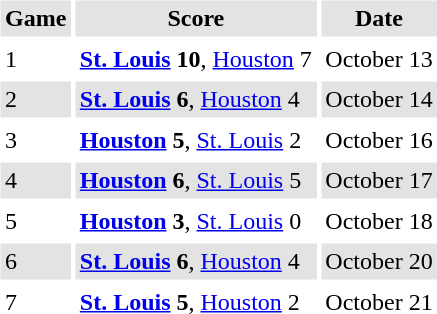<table border="0" cellspacing="3" cellpadding="3">
<tr style="background: #e3e3e3;">
<th>Game</th>
<th>Score</th>
<th>Date</th>
</tr>
<tr>
<td>1</td>
<td><strong><a href='#'>St. Louis</a> 10</strong>, <a href='#'>Houston</a> 7</td>
<td>October 13</td>
</tr>
<tr style="background: #e3e3e3;">
<td>2</td>
<td><strong><a href='#'>St. Louis</a> 6</strong>, <a href='#'>Houston</a> 4</td>
<td>October 14</td>
</tr>
<tr>
<td>3</td>
<td><strong><a href='#'>Houston</a> 5</strong>, <a href='#'>St. Louis</a> 2</td>
<td>October 16</td>
</tr>
<tr style="background: #e3e3e3;">
<td>4</td>
<td><strong><a href='#'>Houston</a> 6</strong>, <a href='#'>St. Louis</a> 5</td>
<td>October 17</td>
</tr>
<tr>
<td>5</td>
<td><strong><a href='#'>Houston</a> 3</strong>, <a href='#'>St. Louis</a> 0</td>
<td>October 18</td>
</tr>
<tr style="background: #e3e3e3;">
<td>6</td>
<td><strong><a href='#'>St. Louis</a> 6</strong>, <a href='#'>Houston</a> 4</td>
<td>October 20</td>
</tr>
<tr>
<td>7</td>
<td><strong><a href='#'>St. Louis</a> 5</strong>, <a href='#'>Houston</a> 2</td>
<td>October 21</td>
</tr>
</table>
